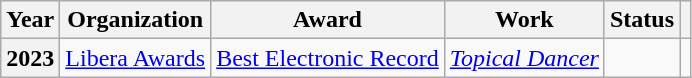<table class="wikitable plainrowheaders">
<tr>
<th scope="col">Year</th>
<th scope="col">Organization</th>
<th scope="col">Award</th>
<th scope="col">Work</th>
<th scope="col">Status</th>
<th scope="col"></th>
</tr>
<tr>
<th scope="row">2023</th>
<td><a href='#'>Libera Awards</a></td>
<td><a href='#'>Best Electronic Record</a></td>
<td><em><a href='#'>Topical Dancer</a></em></td>
<td></td>
<td></td>
</tr>
</table>
